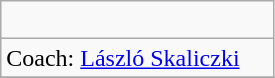<table class="wikitable right" style="margin-left:1em;">
<tr>
<td><br>







</td>
</tr>
<tr>
<td width="175">Coach:  <a href='#'>László Skaliczki</a></td>
</tr>
<tr>
</tr>
</table>
